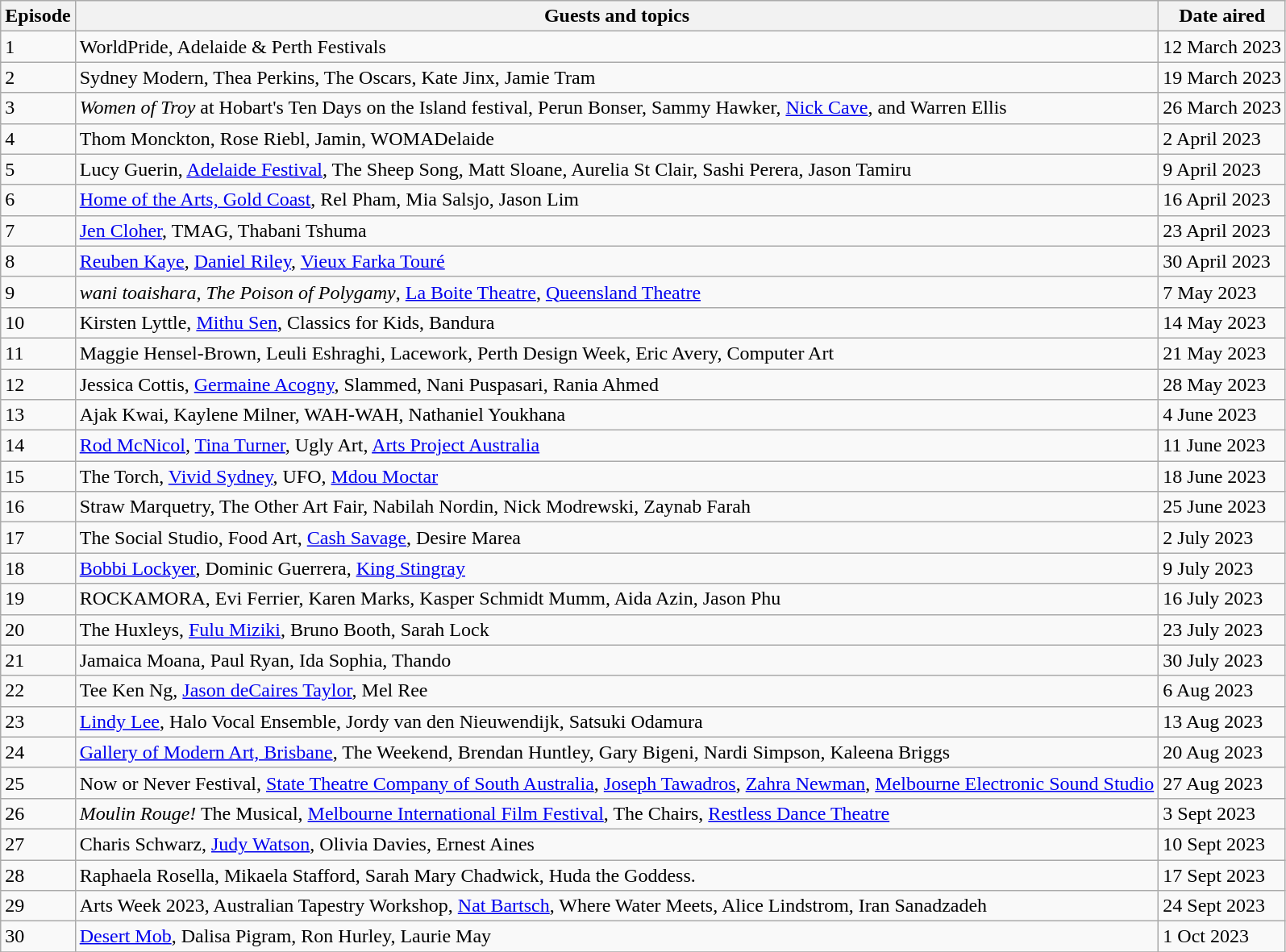<table class="wikitable sortable">
<tr>
<th>Episode</th>
<th>Guests and topics</th>
<th>Date aired</th>
</tr>
<tr>
<td>1</td>
<td>WorldPride, Adelaide & Perth Festivals</td>
<td>12 March 2023</td>
</tr>
<tr>
<td>2</td>
<td>Sydney Modern, Thea Perkins, The Oscars, Kate Jinx, Jamie Tram</td>
<td>19 March 2023</td>
</tr>
<tr>
<td>3</td>
<td><em>Women of Troy</em> at Hobart's Ten Days on the Island festival, Perun Bonser, Sammy Hawker, <a href='#'>Nick Cave</a>, and Warren Ellis</td>
<td>26 March 2023</td>
</tr>
<tr>
<td>4</td>
<td>Thom Monckton, Rose Riebl, Jamin, WOMADelaide</td>
<td>2 April 2023</td>
</tr>
<tr>
<td>5</td>
<td>Lucy Guerin, <a href='#'>Adelaide Festival</a>, The Sheep Song, Matt Sloane, Aurelia St Clair, Sashi Perera, Jason Tamiru</td>
<td>9 April 2023</td>
</tr>
<tr>
<td>6</td>
<td><a href='#'>Home of the Arts, Gold Coast</a>, Rel Pham, Mia Salsjo, Jason Lim</td>
<td>16 April 2023</td>
</tr>
<tr>
<td>7</td>
<td><a href='#'>Jen Cloher</a>, TMAG, Thabani Tshuma</td>
<td>23 April 2023</td>
</tr>
<tr>
<td>8</td>
<td><a href='#'>Reuben Kaye</a>, <a href='#'>Daniel Riley</a>, <a href='#'>Vieux Farka Touré</a></td>
<td>30 April 2023</td>
</tr>
<tr>
<td>9</td>
<td><em>wani toaishara</em>, <em>The Poison of Polygamy</em>, <a href='#'>La Boite Theatre</a>, <a href='#'>Queensland Theatre</a></td>
<td>7 May 2023</td>
</tr>
<tr>
<td>10</td>
<td>Kirsten Lyttle, <a href='#'>Mithu Sen</a>, Classics for Kids, Bandura</td>
<td>14 May 2023</td>
</tr>
<tr>
<td>11</td>
<td>Maggie Hensel-Brown, Leuli Eshraghi, Lacework, Perth Design Week, Eric Avery, Computer Art</td>
<td>21 May 2023</td>
</tr>
<tr>
<td>12</td>
<td>Jessica Cottis, <a href='#'>Germaine Acogny</a>, Slammed, Nani Puspasari, Rania Ahmed</td>
<td>28 May 2023</td>
</tr>
<tr>
<td>13</td>
<td>Ajak Kwai, Kaylene Milner, WAH-WAH, Nathaniel Youkhana</td>
<td>4 June 2023</td>
</tr>
<tr>
<td>14</td>
<td><a href='#'>Rod McNicol</a>, <a href='#'>Tina Turner</a>, Ugly Art, <a href='#'>Arts Project Australia</a></td>
<td>11 June 2023</td>
</tr>
<tr>
<td>15</td>
<td>The Torch, <a href='#'>Vivid Sydney</a>, UFO, <a href='#'>Mdou Moctar</a></td>
<td>18 June 2023</td>
</tr>
<tr>
<td>16</td>
<td>Straw Marquetry, The Other Art Fair, Nabilah Nordin, Nick Modrewski, Zaynab Farah</td>
<td>25 June 2023</td>
</tr>
<tr>
<td>17</td>
<td>The Social Studio, Food Art, <a href='#'>Cash Savage</a>, Desire Marea</td>
<td>2 July 2023</td>
</tr>
<tr>
<td>18</td>
<td><a href='#'>Bobbi Lockyer</a>, Dominic Guerrera, <a href='#'>King Stingray</a></td>
<td>9 July 2023</td>
</tr>
<tr>
<td>19</td>
<td>ROCKAMORA, Evi Ferrier, Karen Marks, Kasper Schmidt Mumm, Aida Azin, Jason Phu</td>
<td>16 July 2023</td>
</tr>
<tr>
<td>20</td>
<td>The Huxleys, <a href='#'>Fulu Miziki</a>, Bruno Booth, Sarah Lock</td>
<td>23 July 2023</td>
</tr>
<tr>
<td>21</td>
<td>Jamaica Moana, Paul Ryan, Ida Sophia, Thando</td>
<td>30 July 2023</td>
</tr>
<tr>
<td>22</td>
<td>Tee Ken Ng, <a href='#'>Jason deCaires Taylor</a>, Mel Ree</td>
<td>6 Aug 2023</td>
</tr>
<tr>
<td>23</td>
<td><a href='#'>Lindy Lee</a>, Halo Vocal Ensemble, Jordy van den Nieuwendijk, Satsuki Odamura</td>
<td>13 Aug 2023</td>
</tr>
<tr>
<td>24</td>
<td><a href='#'>Gallery of Modern Art, Brisbane</a>, The Weekend, Brendan Huntley, Gary Bigeni, Nardi Simpson, Kaleena Briggs</td>
<td>20 Aug 2023</td>
</tr>
<tr>
<td>25</td>
<td>Now or Never Festival, <a href='#'>State Theatre Company of South Australia</a>, <a href='#'>Joseph Tawadros</a>, <a href='#'>Zahra Newman</a>, <a href='#'>Melbourne Electronic Sound Studio</a></td>
<td>27 Aug 2023</td>
</tr>
<tr>
<td>26</td>
<td><em>Moulin Rouge!</em> The Musical, <a href='#'>Melbourne International Film Festival</a>, The Chairs, <a href='#'>Restless Dance Theatre</a></td>
<td>3 Sept 2023</td>
</tr>
<tr>
<td>27</td>
<td>Charis Schwarz, <a href='#'>Judy Watson</a>, Olivia Davies, Ernest Aines</td>
<td>10 Sept 2023</td>
</tr>
<tr>
<td>28</td>
<td>Raphaela Rosella, Mikaela Stafford, Sarah Mary Chadwick, Huda the Goddess.</td>
<td>17 Sept 2023</td>
</tr>
<tr>
<td>29</td>
<td>Arts Week 2023, Australian Tapestry Workshop, <a href='#'>Nat Bartsch</a>, Where Water Meets, Alice Lindstrom, Iran Sanadzadeh</td>
<td>24 Sept 2023</td>
</tr>
<tr>
<td>30</td>
<td><a href='#'>Desert Mob</a>, Dalisa Pigram, Ron Hurley, Laurie May</td>
<td>1 Oct 2023</td>
</tr>
<tr>
</tr>
</table>
